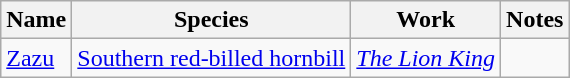<table class="wikitable">
<tr>
<th>Name</th>
<th>Species</th>
<th>Work</th>
<th>Notes</th>
</tr>
<tr>
<td><a href='#'>Zazu</a></td>
<td><a href='#'>Southern red-billed hornbill</a></td>
<td><em><a href='#'>The Lion King</a></em></td>
<td></td>
</tr>
</table>
